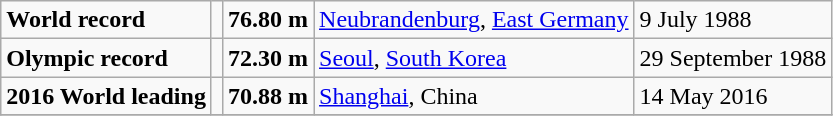<table class="wikitable">
<tr>
<td><strong>World record</strong></td>
<td></td>
<td><strong>76.80 m</strong></td>
<td><a href='#'>Neubrandenburg</a>, <a href='#'>East Germany</a></td>
<td>9 July 1988</td>
</tr>
<tr>
<td><strong>Olympic record</strong></td>
<td></td>
<td><strong>72.30 m</strong></td>
<td><a href='#'>Seoul</a>, <a href='#'>South Korea</a></td>
<td>29 September 1988</td>
</tr>
<tr>
<td><strong>2016 World leading</strong></td>
<td></td>
<td><strong>70.88 m</strong></td>
<td><a href='#'>Shanghai</a>, China</td>
<td>14 May 2016</td>
</tr>
<tr>
</tr>
</table>
